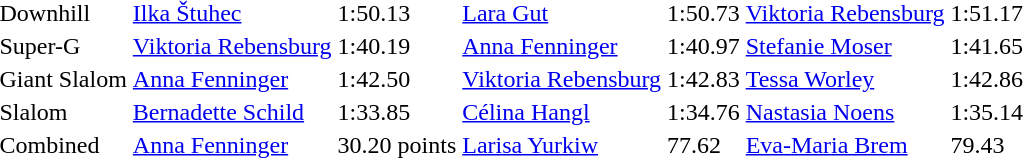<table>
<tr>
<td>Downhill</td>
<td><a href='#'>Ilka Štuhec</a><br></td>
<td>1:50.13</td>
<td><a href='#'>Lara Gut</a><br></td>
<td>1:50.73</td>
<td><a href='#'>Viktoria Rebensburg</a><br></td>
<td>1:51.17</td>
</tr>
<tr>
<td>Super-G</td>
<td><a href='#'>Viktoria Rebensburg</a><br></td>
<td>1:40.19</td>
<td><a href='#'>Anna Fenninger</a><br></td>
<td>1:40.97</td>
<td><a href='#'>Stefanie Moser</a><br></td>
<td>1:41.65</td>
</tr>
<tr>
<td>Giant Slalom</td>
<td><a href='#'>Anna Fenninger</a><br></td>
<td>1:42.50</td>
<td><a href='#'>Viktoria Rebensburg</a><br></td>
<td>1:42.83</td>
<td><a href='#'>Tessa Worley</a><br></td>
<td>1:42.86</td>
</tr>
<tr>
<td>Slalom</td>
<td><a href='#'>Bernadette Schild</a><br></td>
<td>1:33.85</td>
<td><a href='#'>Célina Hangl</a><br></td>
<td>1:34.76</td>
<td><a href='#'>Nastasia Noens</a><br></td>
<td>1:35.14</td>
</tr>
<tr>
<td>Combined</td>
<td><a href='#'>Anna Fenninger</a><br></td>
<td>30.20 points</td>
<td><a href='#'>Larisa Yurkiw</a><br></td>
<td>77.62</td>
<td><a href='#'>Eva-Maria Brem</a><br></td>
<td>79.43</td>
</tr>
</table>
